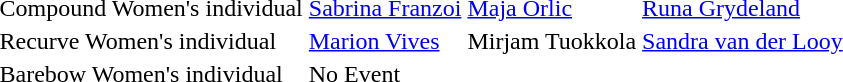<table>
<tr>
<td>Compound Women's individual<br></td>
<td> <a href='#'>Sabrina Franzoi</a></td>
<td> <a href='#'>Maja Orlic</a></td>
<td> <a href='#'>Runa Grydeland</a></td>
</tr>
<tr>
<td>Recurve Women's individual<br></td>
<td> <a href='#'>Marion Vives</a></td>
<td> Mirjam Tuokkola</td>
<td> <a href='#'>Sandra van der Looy</a></td>
</tr>
<tr>
<td>Barebow Women's individual<br></td>
<td>No Event</td>
<td></td>
<td></td>
</tr>
</table>
